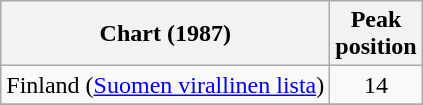<table class="wikitable sortable">
<tr>
<th>Chart (1987)</th>
<th>Peak<br>position</th>
</tr>
<tr>
<td>Finland (<a href='#'>Suomen virallinen lista</a>)</td>
<td align="center">14</td>
</tr>
<tr>
</tr>
</table>
